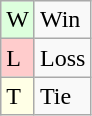<table class="wikitable">
<tr>
<td style="background:#dfd;">W</td>
<td>Win</td>
</tr>
<tr>
<td style="background:#fcc;">L</td>
<td>Loss</td>
</tr>
<tr>
<td style="background:#ffffe6;">T</td>
<td>Tie</td>
</tr>
</table>
